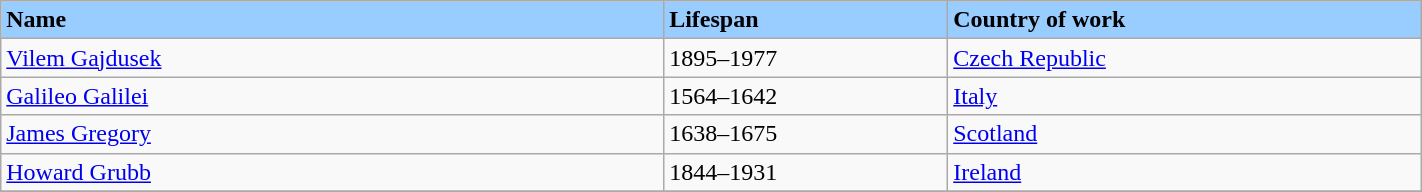<table class="wikitable" style="width:75%; background:light blue; color:black">
<tr>
<td width="35%" bgcolor="#99ccff"><strong>Name</strong></td>
<td width="15%" bgcolor="#99ccff"><strong> Lifespan</strong></td>
<td width="25%" bgcolor="#99ccff"><strong> Country of work </strong></td>
</tr>
<tr>
<td><a href='#'>Vilem Gajdusek</a></td>
<td>1895–1977</td>
<td><a href='#'>Czech Republic</a></td>
</tr>
<tr>
<td><a href='#'>Galileo Galilei</a></td>
<td>1564–1642</td>
<td><a href='#'>Italy</a></td>
</tr>
<tr>
<td><a href='#'>James Gregory</a></td>
<td>1638–1675</td>
<td><a href='#'>Scotland</a></td>
</tr>
<tr>
<td><a href='#'>Howard Grubb</a></td>
<td>1844–1931</td>
<td><a href='#'>Ireland</a></td>
</tr>
<tr>
</tr>
</table>
